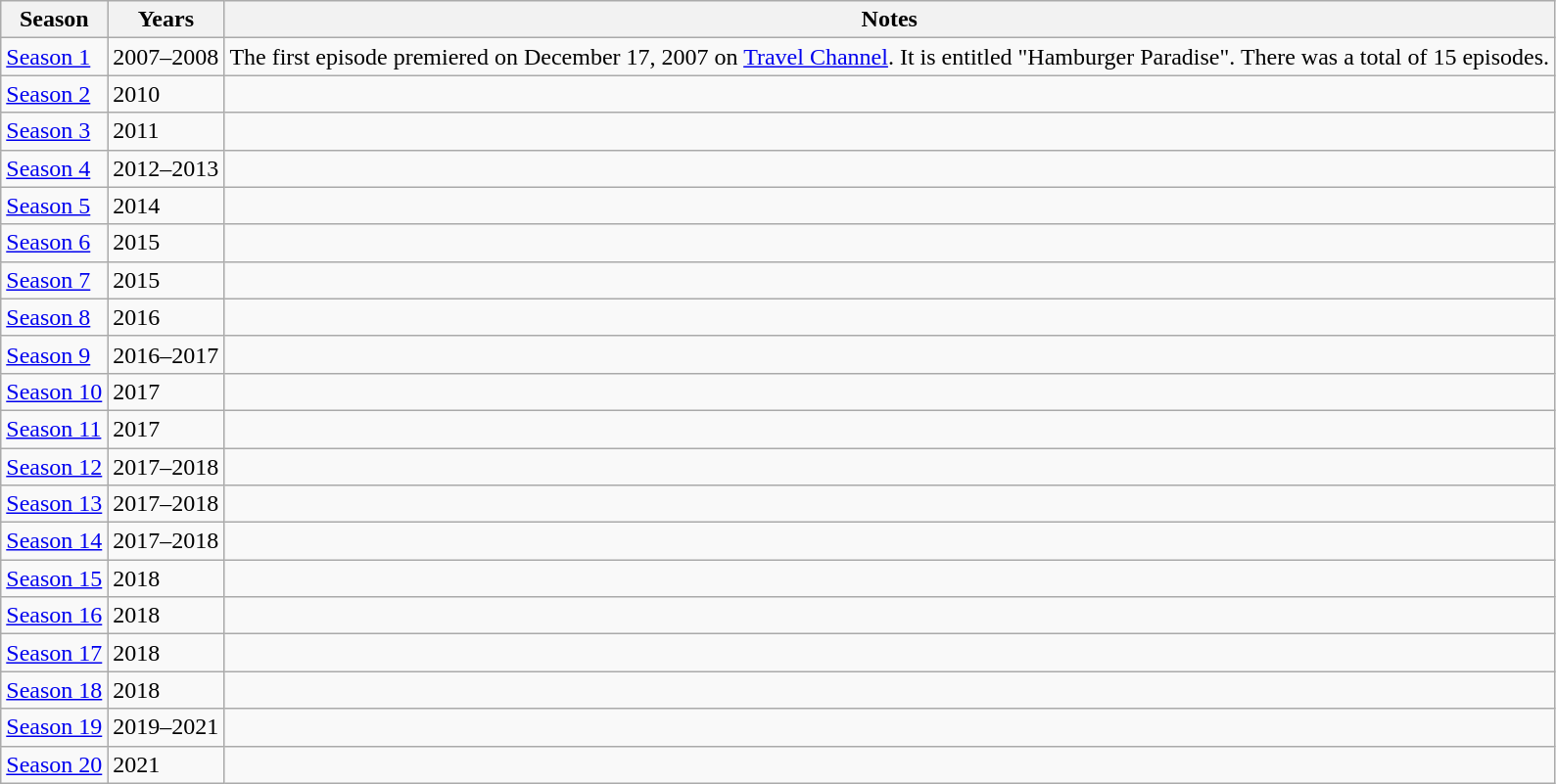<table class="wikitable">
<tr>
<th>Season</th>
<th>Years</th>
<th>Notes</th>
</tr>
<tr>
<td><a href='#'>Season 1</a></td>
<td>2007–2008</td>
<td>The first episode premiered on December 17, 2007 on <a href='#'>Travel Channel</a>. It is entitled "Hamburger Paradise". There was a total of 15 episodes.</td>
</tr>
<tr>
<td><a href='#'>Season 2</a></td>
<td>2010</td>
<td></td>
</tr>
<tr>
<td><a href='#'>Season 3</a></td>
<td>2011</td>
<td></td>
</tr>
<tr>
<td><a href='#'>Season 4</a></td>
<td>2012–2013</td>
<td></td>
</tr>
<tr>
<td><a href='#'>Season 5</a></td>
<td>2014</td>
<td></td>
</tr>
<tr>
<td><a href='#'>Season 6</a></td>
<td>2015</td>
<td></td>
</tr>
<tr>
<td><a href='#'>Season 7</a></td>
<td>2015</td>
<td></td>
</tr>
<tr>
<td><a href='#'>Season 8</a></td>
<td>2016</td>
<td></td>
</tr>
<tr>
<td><a href='#'>Season 9</a></td>
<td>2016–2017</td>
<td></td>
</tr>
<tr>
<td><a href='#'>Season 10</a></td>
<td>2017</td>
<td></td>
</tr>
<tr>
<td><a href='#'>Season 11</a></td>
<td>2017</td>
<td></td>
</tr>
<tr>
<td><a href='#'>Season 12</a></td>
<td>2017–2018</td>
<td></td>
</tr>
<tr>
<td><a href='#'>Season 13</a></td>
<td>2017–2018</td>
<td></td>
</tr>
<tr>
<td><a href='#'>Season 14</a></td>
<td>2017–2018</td>
<td></td>
</tr>
<tr>
<td><a href='#'>Season 15</a></td>
<td>2018</td>
<td></td>
</tr>
<tr>
<td><a href='#'>Season 16</a></td>
<td>2018</td>
<td></td>
</tr>
<tr>
<td><a href='#'>Season 17</a></td>
<td>2018</td>
<td></td>
</tr>
<tr>
<td><a href='#'>Season 18</a></td>
<td>2018</td>
<td></td>
</tr>
<tr>
<td><a href='#'>Season 19</a></td>
<td>2019–2021</td>
<td></td>
</tr>
<tr>
<td><a href='#'>Season 20</a></td>
<td>2021</td>
<td></td>
</tr>
</table>
